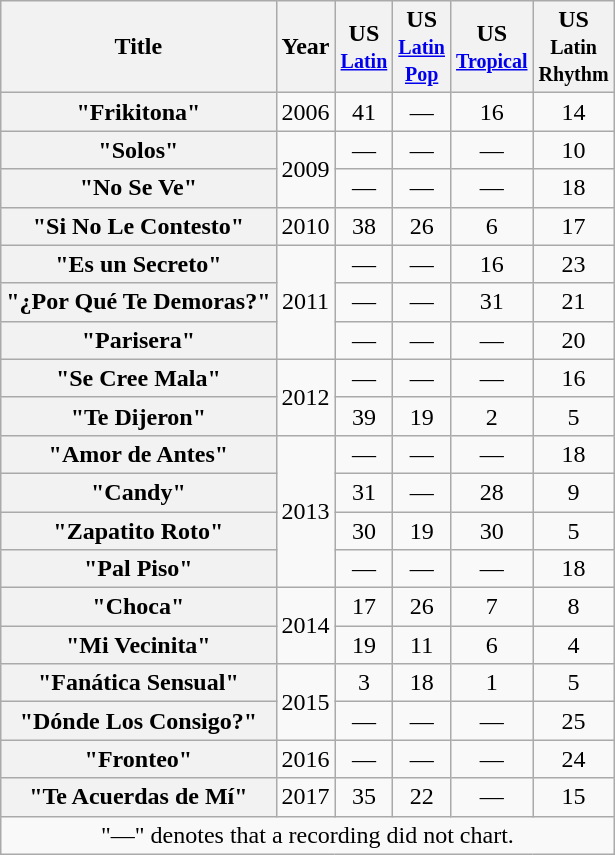<table class="wikitable" style="text-align:center;">
<tr>
<th>Title</th>
<th>Year</th>
<th>US<br><small><a href='#'>Latin</a></small><br></th>
<th>US<br><small><a href='#'>Latin<br>Pop</a></small><br></th>
<th>US<br><small><a href='#'>Tropical</a></small><br></th>
<th>US<br><small>Latin<br>Rhythm</small></th>
</tr>
<tr>
<th>"Frikitona"</th>
<td>2006</td>
<td>41</td>
<td>—</td>
<td>16</td>
<td>14</td>
</tr>
<tr>
<th>"Solos"</th>
<td rowspan="2">2009</td>
<td>—</td>
<td>—</td>
<td>—</td>
<td>10</td>
</tr>
<tr>
<th>"No Se Ve"</th>
<td>—</td>
<td>—</td>
<td>—</td>
<td>18</td>
</tr>
<tr>
<th>"Si No Le Contesto"</th>
<td>2010</td>
<td>38</td>
<td>26</td>
<td>6</td>
<td>17</td>
</tr>
<tr>
<th>"Es un Secreto"</th>
<td rowspan="3">2011</td>
<td>—</td>
<td>—</td>
<td>16</td>
<td>23</td>
</tr>
<tr>
<th>"¿Por Qué Te Demoras?"</th>
<td>—</td>
<td>—</td>
<td>31</td>
<td>21</td>
</tr>
<tr>
<th>"Parisera"</th>
<td>—</td>
<td>—</td>
<td>—</td>
<td>20</td>
</tr>
<tr>
<th>"Se Cree Mala"</th>
<td rowspan="2">2012</td>
<td>—</td>
<td>—</td>
<td>—</td>
<td>16</td>
</tr>
<tr>
<th>"Te Dijeron"</th>
<td>39</td>
<td>19</td>
<td>2</td>
<td>5</td>
</tr>
<tr>
<th>"Amor de Antes"</th>
<td rowspan="4">2013</td>
<td>—</td>
<td>—</td>
<td>—</td>
<td>18</td>
</tr>
<tr>
<th>"Candy"</th>
<td>31</td>
<td>—</td>
<td>28</td>
<td>9</td>
</tr>
<tr>
<th>"Zapatito Roto"</th>
<td>30</td>
<td>19</td>
<td>30</td>
<td>5</td>
</tr>
<tr>
<th>"Pal Piso"</th>
<td>—</td>
<td>—</td>
<td>—</td>
<td>18</td>
</tr>
<tr>
<th>"Choca"</th>
<td rowspan="2">2014</td>
<td>17</td>
<td>26</td>
<td>7</td>
<td>8</td>
</tr>
<tr>
<th>"Mi Vecinita"</th>
<td>19</td>
<td>11</td>
<td>6</td>
<td>4</td>
</tr>
<tr>
<th>"Fanática Sensual"</th>
<td rowspan="2">2015</td>
<td>3</td>
<td>18</td>
<td>1</td>
<td>5</td>
</tr>
<tr>
<th>"Dónde Los Consigo?"</th>
<td>—</td>
<td>—</td>
<td>—</td>
<td>25</td>
</tr>
<tr>
<th>"Fronteo"</th>
<td>2016</td>
<td>—</td>
<td>—</td>
<td>—</td>
<td>24</td>
</tr>
<tr>
<th>"Te Acuerdas de Mí"</th>
<td>2017</td>
<td>35</td>
<td>22</td>
<td>—</td>
<td>15</td>
</tr>
<tr>
<td colspan="6">"—" denotes that a recording did not chart.</td>
</tr>
</table>
